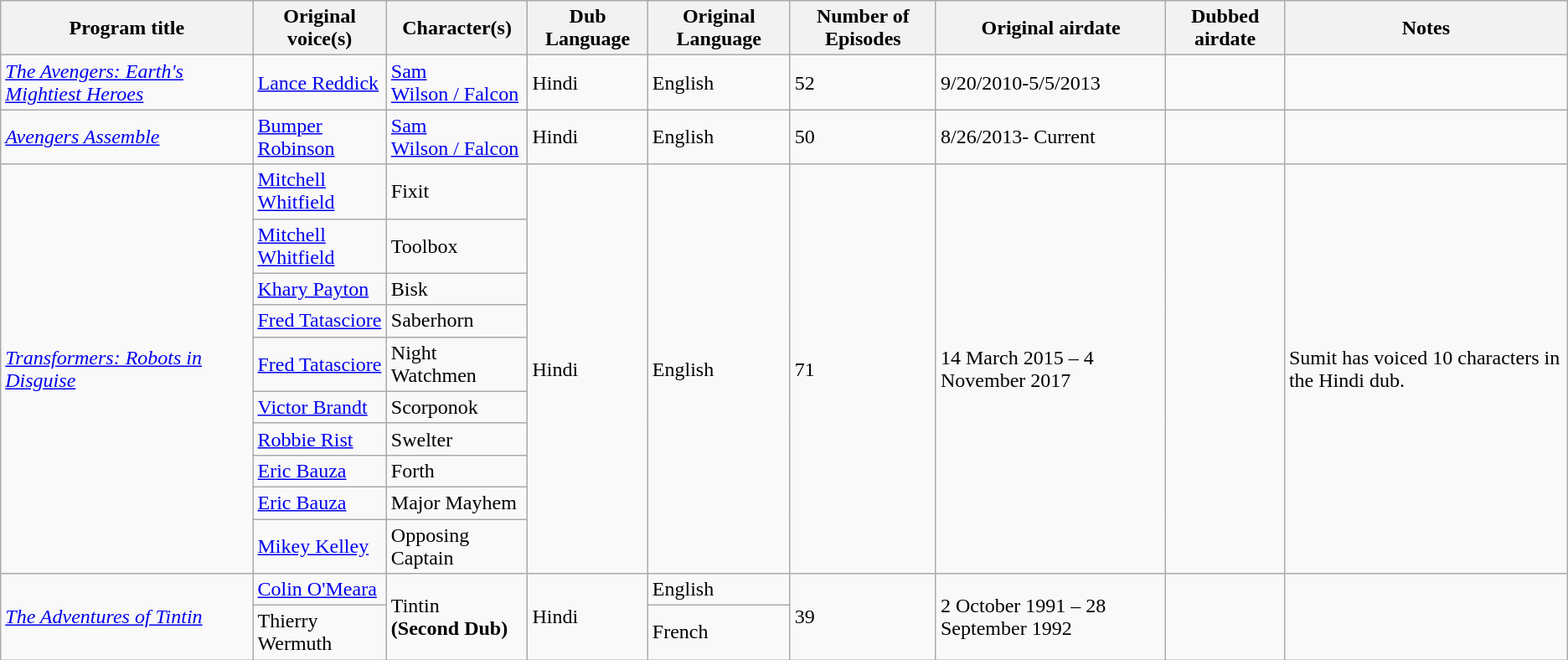<table class="wikitable">
<tr>
<th>Program title</th>
<th>Original voice(s)</th>
<th>Character(s)</th>
<th>Dub Language</th>
<th>Original Language</th>
<th>Number of Episodes</th>
<th>Original airdate</th>
<th>Dubbed airdate</th>
<th>Notes</th>
</tr>
<tr>
<td><em><a href='#'>The Avengers: Earth's Mightiest Heroes</a></em></td>
<td><a href='#'>Lance Reddick</a></td>
<td><a href='#'>Sam <br>Wilson / Falcon</a></td>
<td>Hindi</td>
<td>English</td>
<td>52</td>
<td>9/20/2010-5/5/2013</td>
<td></td>
<td></td>
</tr>
<tr>
<td><a href='#'><em>Avengers Assemble</em></a></td>
<td><a href='#'>Bumper Robinson</a></td>
<td><a href='#'>Sam <br>Wilson / Falcon</a></td>
<td>Hindi</td>
<td>English</td>
<td>50</td>
<td>8/26/2013- Current</td>
<td></td>
<td></td>
</tr>
<tr>
<td rowspan="10" style="text-align:centre"><a href='#'><em>Transformers: Robots in Disguise</em></a></td>
<td><a href='#'>Mitchell Whitfield</a></td>
<td>Fixit</td>
<td rowspan="10" style="text-align:centre">Hindi</td>
<td rowspan="10" style="text-align:centre">English</td>
<td rowspan="10" style="text-align:centre">71</td>
<td rowspan="10" style="text-align:centre">14 March 2015 – 4 November 2017</td>
<td rowspan="10" style="text-align:centre"></td>
<td rowspan="10" style="text-align:centre">Sumit has voiced 10 characters in the Hindi dub.</td>
</tr>
<tr>
<td><a href='#'>Mitchell Whitfield</a></td>
<td>Toolbox</td>
</tr>
<tr>
<td><a href='#'>Khary Payton</a></td>
<td>Bisk</td>
</tr>
<tr>
<td><a href='#'>Fred Tatasciore</a></td>
<td>Saberhorn</td>
</tr>
<tr>
<td><a href='#'>Fred Tatasciore</a></td>
<td>Night Watchmen</td>
</tr>
<tr>
<td><a href='#'>Victor Brandt</a></td>
<td>Scorponok</td>
</tr>
<tr>
<td><a href='#'>Robbie Rist</a></td>
<td>Swelter</td>
</tr>
<tr>
<td><a href='#'>Eric Bauza</a></td>
<td>Forth</td>
</tr>
<tr>
<td><a href='#'>Eric Bauza</a></td>
<td>Major Mayhem</td>
</tr>
<tr>
<td><a href='#'>Mikey Kelley</a></td>
<td>Opposing Captain</td>
</tr>
<tr>
<td rowspan="2"><a href='#'><em>The Adventures of Tintin</em></a></td>
<td><a href='#'>Colin O'Meara</a></td>
<td rowspan="2">Tintin<br><strong>(Second Dub)</strong></td>
<td rowspan="2">Hindi</td>
<td>English</td>
<td rowspan="2">39</td>
<td rowspan="2">2 October 1991 – 28 September 1992</td>
<td rowspan="2"></td>
<td rowspan="2"></td>
</tr>
<tr>
<td>Thierry Wermuth</td>
<td>French</td>
</tr>
</table>
